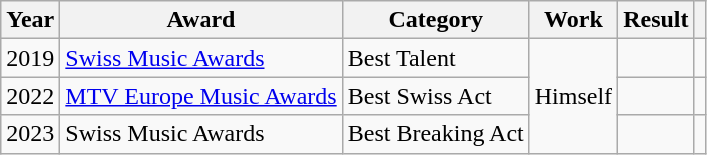<table class="wikitable">
<tr>
<th scope="col">Year</th>
<th scope="col">Award</th>
<th scope="col">Category</th>
<th scope="col">Work</th>
<th scope="col">Result</th>
<th scope="col" class="unsortable"></th>
</tr>
<tr>
<td>2019</td>
<td><a href='#'>Swiss Music Awards</a></td>
<td>Best Talent</td>
<td rowspan="3">Himself</td>
<td></td>
<td></td>
</tr>
<tr>
<td>2022</td>
<td><a href='#'>MTV Europe Music Awards</a></td>
<td>Best Swiss Act</td>
<td></td>
<td></td>
</tr>
<tr>
<td>2023</td>
<td>Swiss Music Awards</td>
<td>Best Breaking Act</td>
<td></td>
<td></td>
</tr>
</table>
